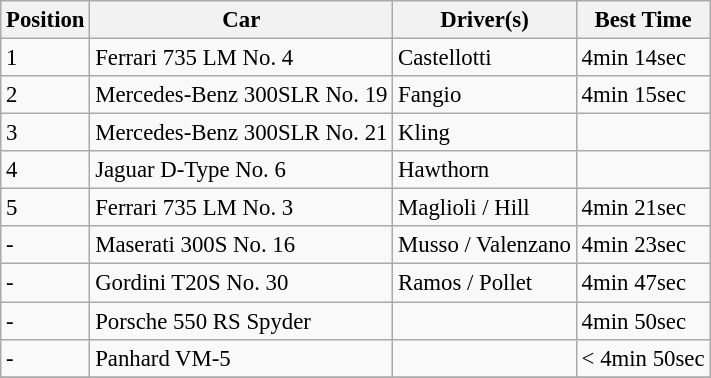<table class="wikitable" style="font-size: 95%;">
<tr>
<th>Position</th>
<th>Car</th>
<th>Driver(s)</th>
<th>Best Time</th>
</tr>
<tr>
<td>1</td>
<td>Ferrari 735 LM No. 4</td>
<td>Castellotti</td>
<td>4min 14sec</td>
</tr>
<tr>
<td>2</td>
<td>Mercedes-Benz 300SLR No. 19</td>
<td>Fangio</td>
<td>4min 15sec</td>
</tr>
<tr>
<td>3</td>
<td>Mercedes-Benz 300SLR No. 21</td>
<td>Kling</td>
<td></td>
</tr>
<tr>
<td>4</td>
<td>Jaguar D-Type No. 6</td>
<td>Hawthorn</td>
<td></td>
</tr>
<tr>
<td>5</td>
<td>Ferrari 735 LM No. 3</td>
<td>Maglioli / Hill</td>
<td>4min 21sec</td>
</tr>
<tr>
<td>-</td>
<td>Maserati 300S No. 16</td>
<td>Musso / Valenzano</td>
<td>4min 23sec</td>
</tr>
<tr>
<td>-</td>
<td>Gordini T20S No. 30</td>
<td>Ramos / Pollet</td>
<td>4min 47sec</td>
</tr>
<tr>
<td>-</td>
<td>Porsche 550 RS Spyder</td>
<td></td>
<td>4min 50sec</td>
</tr>
<tr>
<td>-</td>
<td>Panhard VM-5</td>
<td></td>
<td>< 4min 50sec</td>
</tr>
<tr>
</tr>
</table>
